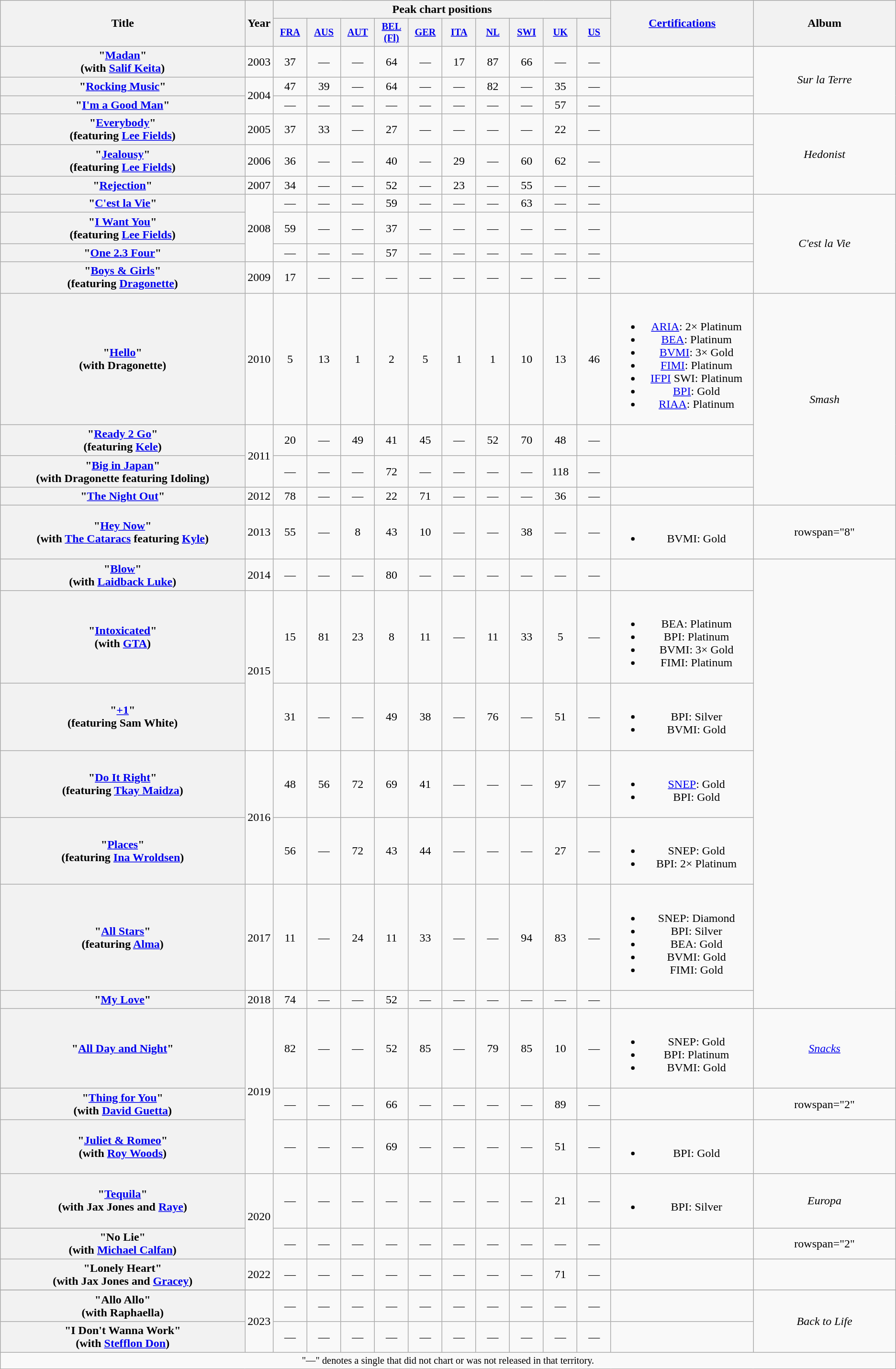<table class="wikitable plainrowheaders" style="text-align:center;" border="1">
<tr>
<th scope="col" rowspan="2" style="width:21em;">Title</th>
<th scope="col" rowspan="2" style="width:1em;">Year</th>
<th scope="col" colspan="10">Peak chart positions</th>
<th scope="col" rowspan="2" style="width:12em;"><a href='#'>Certifications</a></th>
<th scope="col" rowspan="2" style="width:12em;">Album</th>
</tr>
<tr>
<th scope="col" style="width:3em;font-size:85%;"><a href='#'>FRA</a><br></th>
<th scope="col" style="width:3em;font-size:85%;"><a href='#'>AUS</a><br></th>
<th scope="col" style="width:3em;font-size:85%;"><a href='#'>AUT</a><br></th>
<th scope="col" style="width:3em;font-size:85%;"><a href='#'>BEL (Fl)</a><br></th>
<th scope="col" style="width:3em;font-size:85%;"><a href='#'>GER</a><br></th>
<th scope="col" style="width:3em;font-size:85%;"><a href='#'>ITA</a><br></th>
<th scope="col" style="width:3em;font-size:85%;"><a href='#'>NL</a><br></th>
<th scope="col" style="width:3em;font-size:85%;"><a href='#'>SWI</a><br></th>
<th scope="col" style="width:3em;font-size:85%;"><a href='#'>UK</a><br></th>
<th scope="col" style="width:3em;font-size:85%;"><a href='#'>US</a><br></th>
</tr>
<tr>
<th scope="row">"<a href='#'>Madan</a>"<br><span>(with <a href='#'>Salif Keita</a>)</span></th>
<td>2003</td>
<td>37</td>
<td>—</td>
<td>—</td>
<td>64</td>
<td>—</td>
<td>17</td>
<td>87</td>
<td>66</td>
<td>—</td>
<td>—</td>
<td></td>
<td rowspan="3"><em>Sur la Terre</em></td>
</tr>
<tr>
<th scope="row">"<a href='#'>Rocking Music</a>"</th>
<td rowspan="2">2004</td>
<td>47</td>
<td>39</td>
<td>—</td>
<td>64</td>
<td>—</td>
<td>—</td>
<td>82</td>
<td>—</td>
<td>35</td>
<td>—</td>
<td></td>
</tr>
<tr>
<th scope="row">"<a href='#'>I'm a Good Man</a>"</th>
<td>—</td>
<td>—</td>
<td>—</td>
<td>—</td>
<td>—</td>
<td>—</td>
<td>—</td>
<td>—</td>
<td>57</td>
<td>—</td>
<td></td>
</tr>
<tr>
<th scope="row">"<a href='#'>Everybody</a>" <br><span>(featuring <a href='#'>Lee Fields</a>)</span></th>
<td>2005</td>
<td>37</td>
<td>33</td>
<td>—</td>
<td>27</td>
<td>—</td>
<td>—</td>
<td>—</td>
<td>—</td>
<td>22</td>
<td>—</td>
<td></td>
<td rowspan="3"><em>Hedonist</em></td>
</tr>
<tr>
<th scope="row">"<a href='#'>Jealousy</a>"<br><span>(featuring <a href='#'>Lee Fields</a>)</span></th>
<td>2006</td>
<td>36</td>
<td>—</td>
<td>—</td>
<td>40</td>
<td>—</td>
<td>29</td>
<td>—</td>
<td>60</td>
<td>62</td>
<td>—</td>
<td></td>
</tr>
<tr>
<th scope="row">"<a href='#'>Rejection</a>"</th>
<td>2007</td>
<td>34</td>
<td>—</td>
<td>—</td>
<td>52</td>
<td>—</td>
<td>23</td>
<td>—</td>
<td>55</td>
<td>—</td>
<td>—</td>
<td></td>
</tr>
<tr>
<th scope="row">"<a href='#'>C'est la Vie</a>"</th>
<td rowspan="3">2008</td>
<td>—</td>
<td>—</td>
<td>—</td>
<td>59</td>
<td>—</td>
<td>—</td>
<td>—</td>
<td>63</td>
<td>—</td>
<td>—</td>
<td></td>
<td rowspan="4"><em>C'est la Vie</em></td>
</tr>
<tr>
<th scope="row">"<a href='#'>I Want You</a>" <br><span>(featuring <a href='#'>Lee Fields</a>)</span></th>
<td>59</td>
<td>—</td>
<td>—</td>
<td>37</td>
<td>—</td>
<td>—</td>
<td>—</td>
<td>—</td>
<td>—</td>
<td>—</td>
<td></td>
</tr>
<tr>
<th scope="row">"<a href='#'>One 2.3 Four</a>"</th>
<td>—</td>
<td>—</td>
<td>—</td>
<td>57</td>
<td>—</td>
<td>—</td>
<td>—</td>
<td>—</td>
<td>—</td>
<td>—</td>
<td></td>
</tr>
<tr>
<th scope="row">"<a href='#'>Boys & Girls</a>"<br><span>(featuring <a href='#'>Dragonette</a>)</span></th>
<td>2009</td>
<td>17</td>
<td>—</td>
<td>—</td>
<td>—</td>
<td>—</td>
<td>—</td>
<td>—</td>
<td>—</td>
<td>—</td>
<td>—</td>
<td></td>
</tr>
<tr>
<th scope="row">"<a href='#'>Hello</a>"<br><span>(with Dragonette)</span></th>
<td>2010</td>
<td>5</td>
<td>13</td>
<td>1</td>
<td>2</td>
<td>5</td>
<td>1</td>
<td>1</td>
<td>10</td>
<td>13</td>
<td>46</td>
<td><br><ul><li><a href='#'>ARIA</a>: 2× Platinum</li><li><a href='#'>BEA</a>: Platinum</li><li><a href='#'>BVMI</a>: 3× Gold</li><li><a href='#'>FIMI</a>: Platinum</li><li><a href='#'>IFPI</a> SWI: Platinum</li><li><a href='#'>BPI</a>: Gold</li><li><a href='#'>RIAA</a>: Platinum</li></ul></td>
<td rowspan="4"><em>Smash</em></td>
</tr>
<tr>
<th scope="row">"<a href='#'>Ready 2 Go</a>"<br><span>(featuring <a href='#'>Kele</a>)</span></th>
<td rowspan="2">2011</td>
<td>20</td>
<td>—</td>
<td>49</td>
<td>41</td>
<td>45</td>
<td>—</td>
<td>52</td>
<td>70</td>
<td>48</td>
<td>—</td>
<td></td>
</tr>
<tr>
<th scope="row">"<a href='#'>Big in Japan</a>"<br><span>(with Dragonette featuring Idoling)</span></th>
<td>—</td>
<td>—</td>
<td>—</td>
<td>72</td>
<td>—</td>
<td>—</td>
<td>—</td>
<td>—</td>
<td>118</td>
<td>—</td>
<td></td>
</tr>
<tr>
<th scope="row">"<a href='#'>The Night Out</a>"</th>
<td>2012</td>
<td>78</td>
<td>—</td>
<td>—</td>
<td>22</td>
<td>71</td>
<td>—</td>
<td>—</td>
<td>—</td>
<td>36</td>
<td>—</td>
<td></td>
</tr>
<tr>
<th scope="row">"<a href='#'>Hey Now</a>"<br><span>(with <a href='#'>The Cataracs</a> featuring <a href='#'>Kyle</a>)</span></th>
<td>2013</td>
<td>55</td>
<td>—</td>
<td>8</td>
<td>43</td>
<td>10</td>
<td>—</td>
<td>—</td>
<td>38</td>
<td>—</td>
<td>—</td>
<td><br><ul><li>BVMI: Gold</li></ul></td>
<td>rowspan="8" </td>
</tr>
<tr>
<th scope="row">"<a href='#'>Blow</a>"<br><span>(with <a href='#'>Laidback Luke</a>)</span></th>
<td>2014</td>
<td>—</td>
<td>—</td>
<td>—</td>
<td>80</td>
<td>—</td>
<td>—</td>
<td>—</td>
<td>—</td>
<td>—</td>
<td>—</td>
<td></td>
</tr>
<tr>
<th scope="row">"<a href='#'>Intoxicated</a>"<br><span>(with <a href='#'>GTA</a>)</span></th>
<td rowspan="2">2015</td>
<td>15</td>
<td>81</td>
<td>23</td>
<td>8</td>
<td>11</td>
<td>—</td>
<td>11</td>
<td>33</td>
<td>5</td>
<td>—</td>
<td><br><ul><li>BEA: Platinum</li><li>BPI: Platinum</li><li>BVMI: 3× Gold</li><li>FIMI: Platinum</li></ul></td>
</tr>
<tr>
<th scope="row">"<a href='#'>+1</a>"<br><span>(featuring Sam White)</span></th>
<td>31</td>
<td>—</td>
<td>—</td>
<td>49</td>
<td>38</td>
<td>—</td>
<td>76</td>
<td>—</td>
<td>51</td>
<td>—</td>
<td><br><ul><li>BPI: Silver</li><li>BVMI: Gold</li></ul></td>
</tr>
<tr>
<th scope="row">"<a href='#'>Do It Right</a>"<br><span>(featuring <a href='#'>Tkay Maidza</a>)</span></th>
<td rowspan="2">2016</td>
<td>48</td>
<td>56</td>
<td>72</td>
<td>69</td>
<td>41</td>
<td>—</td>
<td>—</td>
<td>—</td>
<td>97</td>
<td>—</td>
<td><br><ul><li><a href='#'>SNEP</a>: Gold</li><li>BPI: Gold</li></ul></td>
</tr>
<tr>
<th scope="row">"<a href='#'>Places</a>"<br><span>(featuring <a href='#'>Ina Wroldsen</a>)</span></th>
<td>56</td>
<td>—</td>
<td>72</td>
<td>43</td>
<td>44</td>
<td>—</td>
<td>—</td>
<td>—</td>
<td>27</td>
<td>—</td>
<td><br><ul><li>SNEP: Gold</li><li>BPI: 2× Platinum</li></ul></td>
</tr>
<tr>
<th scope="row">"<a href='#'>All Stars</a>"<br><span>(featuring <a href='#'>Alma</a>)</span></th>
<td>2017</td>
<td>11</td>
<td>—</td>
<td>24</td>
<td>11</td>
<td>33</td>
<td>—</td>
<td>—</td>
<td>94</td>
<td>83</td>
<td>—</td>
<td><br><ul><li>SNEP: Diamond</li><li>BPI: Silver</li><li>BEA: Gold</li><li>BVMI: Gold</li><li>FIMI: Gold</li></ul></td>
</tr>
<tr>
<th scope="row">"<a href='#'>My Love</a>"</th>
<td>2018</td>
<td>74</td>
<td>—</td>
<td>—</td>
<td>52</td>
<td>—</td>
<td>—</td>
<td>—</td>
<td>—</td>
<td>—</td>
<td>—</td>
<td></td>
</tr>
<tr>
<th scope="row">"<a href='#'>All Day and Night</a>"<br></th>
<td rowspan="3">2019</td>
<td>82</td>
<td>—</td>
<td>—</td>
<td>52</td>
<td>85</td>
<td>—</td>
<td>79</td>
<td>85</td>
<td>10</td>
<td>—</td>
<td><br><ul><li>SNEP: Gold</li><li>BPI: Platinum</li><li>BVMI: Gold</li></ul></td>
<td><em><a href='#'>Snacks</a></em></td>
</tr>
<tr>
<th scope="row">"<a href='#'>Thing for You</a>"<br><span>(with <a href='#'>David Guetta</a>)</span></th>
<td>—</td>
<td>—</td>
<td>—</td>
<td>66</td>
<td>—</td>
<td>—</td>
<td>—</td>
<td>—</td>
<td>89</td>
<td>—</td>
<td></td>
<td>rowspan="2" </td>
</tr>
<tr>
<th scope="row">"<a href='#'>Juliet & Romeo</a>"<br><span>(with <a href='#'>Roy Woods</a>)</span></th>
<td>—</td>
<td>—</td>
<td>—</td>
<td>69</td>
<td>—</td>
<td>—</td>
<td>—</td>
<td>—</td>
<td>51</td>
<td>—</td>
<td><br><ul><li>BPI: Gold</li></ul></td>
</tr>
<tr>
<th scope="row">"<a href='#'>Tequila</a>" <br><span>(with Jax Jones and <a href='#'>Raye</a>)</span></th>
<td rowspan="2">2020</td>
<td>—</td>
<td>—</td>
<td>—</td>
<td>—</td>
<td>—</td>
<td>—</td>
<td>—</td>
<td>—</td>
<td>21</td>
<td>—</td>
<td><br><ul><li>BPI: Silver</li></ul></td>
<td><em>Europa</em></td>
</tr>
<tr>
<th scope="row">"No Lie" <br><span>(with <a href='#'>Michael Calfan</a>)</span></th>
<td>—</td>
<td>—</td>
<td>—</td>
<td>—</td>
<td>—</td>
<td>—</td>
<td>—</td>
<td>—</td>
<td>—</td>
<td>—</td>
<td></td>
<td>rowspan="2" </td>
</tr>
<tr>
<th scope="row">"Lonely Heart" <br><span>(with Jax Jones and <a href='#'>Gracey</a>)</span></th>
<td>2022</td>
<td>—</td>
<td>—</td>
<td>—</td>
<td>—</td>
<td>—</td>
<td>—</td>
<td>—</td>
<td>—</td>
<td>71</td>
<td>—</td>
<td></td>
</tr>
<tr>
</tr>
<tr>
<th scope="row">"Allo Allo" <br><span>(with Raphaella)</span></th>
<td rowspan="2">2023</td>
<td>—</td>
<td>—</td>
<td>—</td>
<td>—</td>
<td>—</td>
<td>—</td>
<td>—</td>
<td>—</td>
<td>—</td>
<td>—</td>
<td></td>
<td rowspan="2"><em>Back to Life</em></td>
</tr>
<tr>
<th scope="row">"I Don't Wanna Work" <br><span>(with <a href='#'>Stefflon Don</a>)</span></th>
<td>—</td>
<td>—</td>
<td>—</td>
<td>—</td>
<td>—</td>
<td>—</td>
<td>—</td>
<td>—</td>
<td>—</td>
<td>—</td>
<td></td>
</tr>
<tr>
<td colspan="22" style="font-size:85%">"—" denotes a single that did not chart or was not released in that territory.</td>
</tr>
</table>
